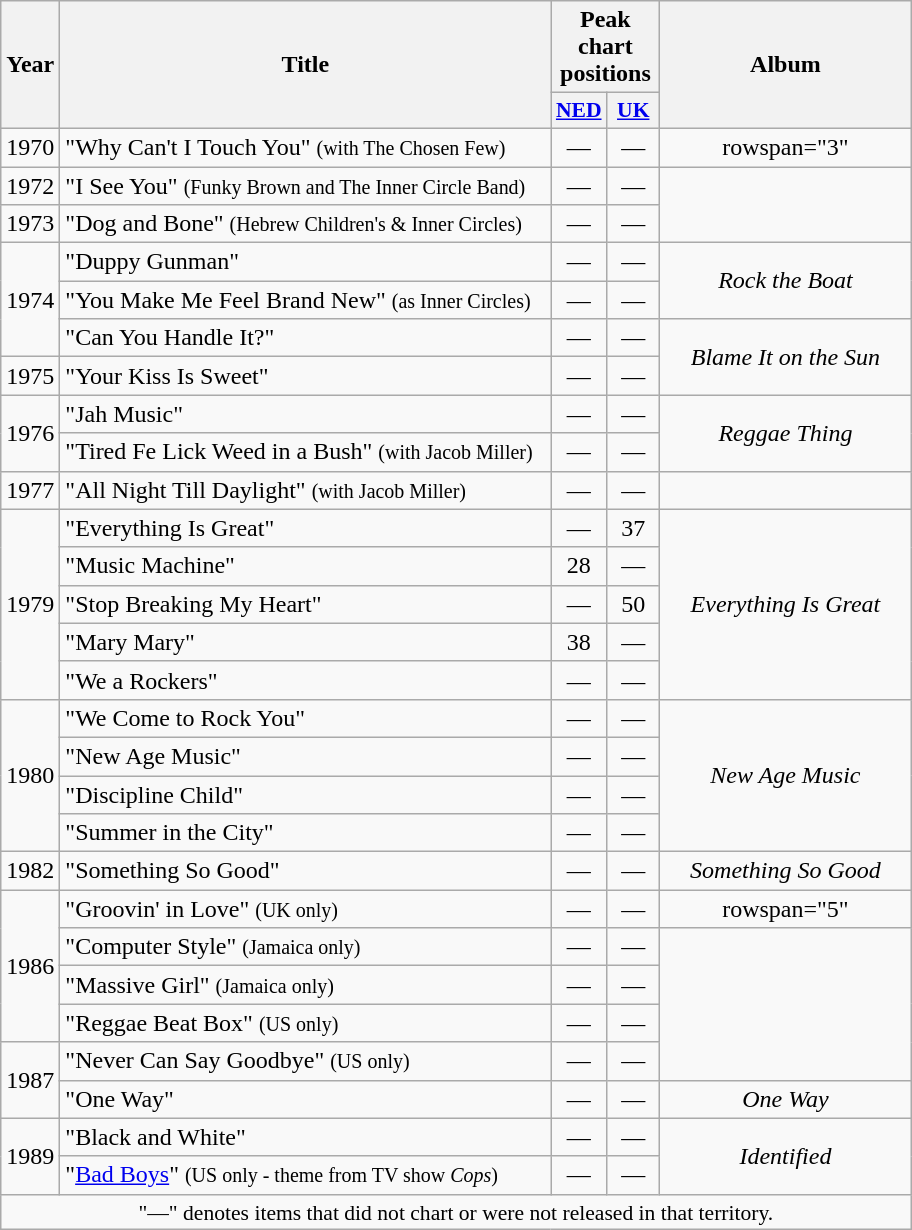<table class="wikitable" style="text-align:center;">
<tr>
<th rowspan="2" style="width:2em;">Year</th>
<th rowspan="2" style="width:20em;">Title</th>
<th colspan="2">Peak chart positions</th>
<th rowspan="2" style="width:10em;">Album</th>
</tr>
<tr>
<th style="width:2em;font-size:90%;"><a href='#'>NED</a><br></th>
<th style="width:2em;font-size:90%;"><a href='#'>UK</a><br></th>
</tr>
<tr>
<td>1970</td>
<td style="text-align:left;">"Why Can't I Touch You" <small>(with The Chosen Few)</small></td>
<td>—</td>
<td>—</td>
<td>rowspan="3" </td>
</tr>
<tr>
<td>1972</td>
<td style="text-align:left;">"I See You" <small>(Funky Brown and The Inner Circle Band)</small></td>
<td>—</td>
<td>—</td>
</tr>
<tr>
<td>1973</td>
<td style="text-align:left;">"Dog and Bone" <small>(Hebrew Children's & Inner Circles)</small></td>
<td>—</td>
<td>—</td>
</tr>
<tr>
<td rowspan="3">1974</td>
<td style="text-align:left;">"Duppy Gunman"</td>
<td>—</td>
<td>—</td>
<td rowspan="2"><em>Rock the Boat</em></td>
</tr>
<tr>
<td style="text-align:left;">"You Make Me Feel Brand New" <small>(as Inner Circles)</small></td>
<td>—</td>
<td>—</td>
</tr>
<tr>
<td style="text-align:left;">"Can You Handle It?"</td>
<td>—</td>
<td>—</td>
<td rowspan="2"><em>Blame It on the Sun</em></td>
</tr>
<tr>
<td>1975</td>
<td style="text-align:left;">"Your Kiss Is Sweet"</td>
<td>—</td>
<td>—</td>
</tr>
<tr>
<td rowspan="2">1976</td>
<td style="text-align:left;">"Jah Music"</td>
<td>—</td>
<td>—</td>
<td rowspan="2"><em>Reggae Thing</em></td>
</tr>
<tr>
<td style="text-align:left;">"Tired Fe Lick Weed in a Bush" <small>(with Jacob Miller)</small></td>
<td>—</td>
<td>—</td>
</tr>
<tr>
<td>1977</td>
<td style="text-align:left;">"All Night Till Daylight" <small>(with Jacob Miller)</small></td>
<td>—</td>
<td>—</td>
<td></td>
</tr>
<tr>
<td rowspan="5">1979</td>
<td style="text-align:left;">"Everything Is Great"</td>
<td>—</td>
<td>37</td>
<td rowspan="5"><em>Everything Is Great</em></td>
</tr>
<tr>
<td style="text-align:left;">"Music Machine"</td>
<td>28</td>
<td>—</td>
</tr>
<tr>
<td style="text-align:left;">"Stop Breaking My Heart"</td>
<td>—</td>
<td>50</td>
</tr>
<tr>
<td style="text-align:left;">"Mary Mary"</td>
<td>38</td>
<td>—</td>
</tr>
<tr>
<td style="text-align:left;">"We a Rockers"</td>
<td>—</td>
<td>—</td>
</tr>
<tr>
<td rowspan="4">1980</td>
<td style="text-align:left;">"We Come to Rock You"</td>
<td>—</td>
<td>—</td>
<td rowspan="4"><em>New Age Music</em></td>
</tr>
<tr>
<td style="text-align:left;">"New Age Music"</td>
<td>—</td>
<td>—</td>
</tr>
<tr>
<td style="text-align:left;">"Discipline Child"</td>
<td>—</td>
<td>—</td>
</tr>
<tr>
<td style="text-align:left;">"Summer in the City"</td>
<td>—</td>
<td>—</td>
</tr>
<tr>
<td>1982</td>
<td style="text-align:left;">"Something So Good"</td>
<td>—</td>
<td>—</td>
<td><em>Something So Good</em></td>
</tr>
<tr>
<td rowspan="4">1986</td>
<td style="text-align:left;">"Groovin' in Love" <small>(UK only)</small></td>
<td>—</td>
<td>—</td>
<td>rowspan="5" </td>
</tr>
<tr>
<td style="text-align:left;">"Computer Style" <small>(Jamaica only)</small></td>
<td>—</td>
<td>—</td>
</tr>
<tr>
<td style="text-align:left;">"Massive Girl" <small>(Jamaica only)</small></td>
<td>—</td>
<td>—</td>
</tr>
<tr>
<td style="text-align:left;">"Reggae Beat Box" <small>(US only)</small></td>
<td>—</td>
<td>—</td>
</tr>
<tr>
<td rowspan="2">1987</td>
<td style="text-align:left;">"Never Can Say Goodbye" <small>(US only)</small></td>
<td>—</td>
<td>—</td>
</tr>
<tr>
<td style="text-align:left;">"One Way"</td>
<td>—</td>
<td>—</td>
<td><em>One Way</em></td>
</tr>
<tr>
<td rowspan="2">1989</td>
<td style="text-align:left;">"Black and White"</td>
<td>—</td>
<td>—</td>
<td rowspan="2"><em>Identified</em></td>
</tr>
<tr>
<td style="text-align:left;">"<a href='#'>Bad Boys</a>" <small>(US only - theme from TV show <em>Cops</em>)</small></td>
<td>—</td>
<td>—</td>
</tr>
<tr>
<td colspan="15" style="font-size:90%">"—" denotes items that did not chart or were not released in that territory.</td>
</tr>
</table>
